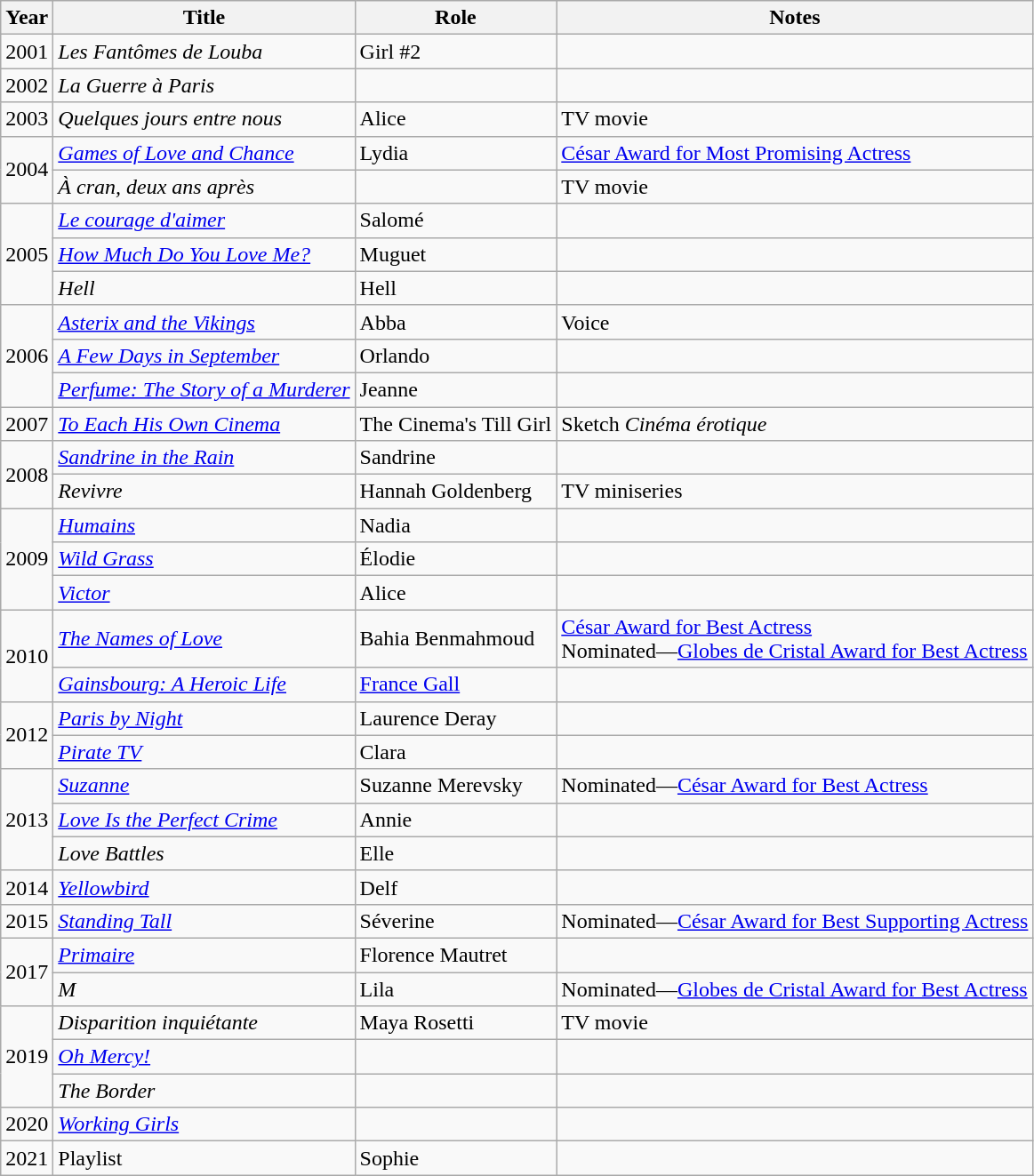<table class="wikitable sortable">
<tr>
<th>Year</th>
<th>Title</th>
<th>Role</th>
<th class="unsortable">Notes</th>
</tr>
<tr>
<td rowspan=1>2001</td>
<td><em>Les Fantômes de Louba</em></td>
<td>Girl #2</td>
<td></td>
</tr>
<tr>
<td rowspan=1>2002</td>
<td><em>La Guerre à Paris</em></td>
<td></td>
<td></td>
</tr>
<tr>
<td rowspan=1>2003</td>
<td><em>Quelques jours entre nous</em></td>
<td>Alice</td>
<td>TV movie</td>
</tr>
<tr>
<td rowspan=2>2004</td>
<td><em><a href='#'>Games of Love and Chance</a></em></td>
<td>Lydia</td>
<td><a href='#'>César Award for Most Promising Actress</a></td>
</tr>
<tr>
<td><em>À cran, deux ans après</em></td>
<td></td>
<td>TV movie</td>
</tr>
<tr>
<td rowspan=3>2005</td>
<td><em><a href='#'>Le courage d'aimer</a></em></td>
<td>Salomé</td>
<td></td>
</tr>
<tr>
<td><em><a href='#'>How Much Do You Love Me?</a></em></td>
<td>Muguet</td>
<td></td>
</tr>
<tr>
<td><em>Hell</em></td>
<td>Hell</td>
<td></td>
</tr>
<tr>
<td rowspan=3>2006</td>
<td><em><a href='#'>Asterix and the Vikings</a></em></td>
<td>Abba</td>
<td>Voice</td>
</tr>
<tr>
<td><em><a href='#'>A Few Days in September</a></em></td>
<td>Orlando</td>
<td></td>
</tr>
<tr>
<td><em><a href='#'>Perfume: The Story of a Murderer</a></em></td>
<td>Jeanne</td>
<td></td>
</tr>
<tr>
<td>2007</td>
<td><em><a href='#'>To Each His Own Cinema</a></em></td>
<td>The Cinema's Till Girl</td>
<td>Sketch <em>Cinéma érotique</em></td>
</tr>
<tr>
<td rowspan=2>2008</td>
<td><em><a href='#'>Sandrine in the Rain</a></em></td>
<td>Sandrine</td>
<td></td>
</tr>
<tr>
<td><em>Revivre</em></td>
<td>Hannah Goldenberg</td>
<td>TV miniseries</td>
</tr>
<tr>
<td rowspan=3>2009</td>
<td><em><a href='#'>Humains</a></em></td>
<td>Nadia</td>
<td></td>
</tr>
<tr>
<td><em><a href='#'>Wild Grass</a></em></td>
<td>Élodie</td>
<td></td>
</tr>
<tr>
<td><em><a href='#'>Victor</a></em></td>
<td>Alice</td>
<td></td>
</tr>
<tr>
<td rowspan=2>2010</td>
<td><em><a href='#'>The Names of Love</a></em></td>
<td>Bahia Benmahmoud</td>
<td><a href='#'>César Award for Best Actress</a><br>Nominated—<a href='#'>Globes de Cristal Award for Best Actress</a></td>
</tr>
<tr>
<td><em><a href='#'>Gainsbourg: A Heroic Life</a></em></td>
<td><a href='#'>France Gall</a></td>
<td></td>
</tr>
<tr>
<td rowspan=2>2012</td>
<td><em><a href='#'>Paris by Night</a></em></td>
<td>Laurence Deray</td>
<td></td>
</tr>
<tr>
<td><em><a href='#'>Pirate TV</a></em></td>
<td>Clara</td>
<td></td>
</tr>
<tr>
<td rowspan=3>2013</td>
<td><em><a href='#'>Suzanne</a></em></td>
<td>Suzanne Merevsky</td>
<td>Nominated—<a href='#'>César Award for Best Actress</a></td>
</tr>
<tr>
<td><em><a href='#'>Love Is the Perfect Crime</a></em></td>
<td>Annie</td>
<td></td>
</tr>
<tr>
<td><em>Love Battles</em></td>
<td>Elle</td>
<td></td>
</tr>
<tr>
<td>2014</td>
<td><em><a href='#'>Yellowbird</a></em></td>
<td>Delf</td>
<td></td>
</tr>
<tr>
<td>2015</td>
<td><em><a href='#'>Standing Tall</a></em></td>
<td>Séverine</td>
<td>Nominated—<a href='#'>César Award for Best Supporting Actress</a></td>
</tr>
<tr>
<td rowspan=2>2017</td>
<td><em><a href='#'>Primaire</a></em></td>
<td>Florence Mautret</td>
<td></td>
</tr>
<tr>
<td><em>M</em></td>
<td>Lila</td>
<td>Nominated—<a href='#'>Globes de Cristal Award for Best Actress</a></td>
</tr>
<tr>
<td rowspan=3>2019</td>
<td><em>Disparition inquiétante</em></td>
<td>Maya Rosetti</td>
<td>TV movie</td>
</tr>
<tr>
<td><em><a href='#'>Oh Mercy!</a></em></td>
<td></td>
<td></td>
</tr>
<tr>
<td><em>The Border</em></td>
<td></td>
<td></td>
</tr>
<tr>
<td>2020</td>
<td><em><a href='#'>Working Girls</a></em></td>
<td></td>
<td></td>
</tr>
<tr>
<td>2021</td>
<td>Playlist</td>
<td>Sophie</td>
<td></td>
</tr>
</table>
